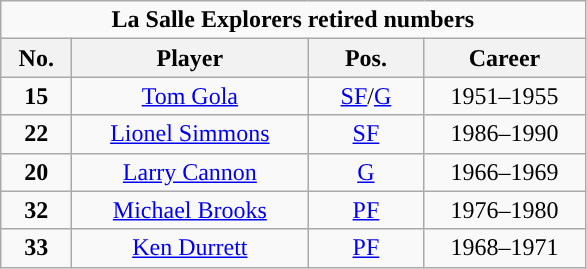<table class="wikitable sortable" style="text-align:center">
<tr>
<td colspan="5"><strong>La Salle Explorers retired numbers</strong></td>
</tr>
<tr>
<th width=40px>No.</th>
<th width=150px>Player</th>
<th width=70px>Pos.</th>
<th width=100px>Career</th>
</tr>
<tr>
<td><strong>15</strong></td>
<td><a href='#'>Tom Gola</a></td>
<td><a href='#'>SF</a>/<a href='#'>G</a></td>
<td>1951–1955</td>
</tr>
<tr>
<td><strong>22</strong></td>
<td><a href='#'>Lionel Simmons</a></td>
<td><a href='#'>SF</a></td>
<td>1986–1990</td>
</tr>
<tr>
<td><strong>20</strong></td>
<td><a href='#'>Larry Cannon</a></td>
<td><a href='#'>G</a></td>
<td>1966–1969</td>
</tr>
<tr>
<td><strong>32</strong></td>
<td><a href='#'>Michael Brooks</a></td>
<td><a href='#'>PF</a></td>
<td>1976–1980</td>
</tr>
<tr>
<td><strong>33</strong></td>
<td><a href='#'>Ken Durrett</a></td>
<td><a href='#'>PF</a></td>
<td>1968–1971</td>
</tr>
</table>
